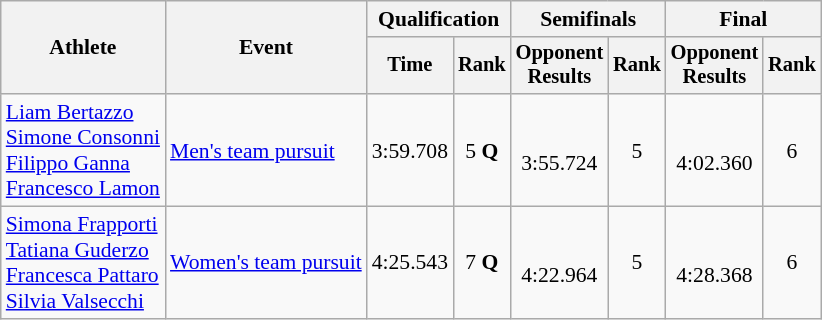<table class="wikitable" style="font-size:90%">
<tr>
<th rowspan=2>Athlete</th>
<th rowspan=2>Event</th>
<th colspan=2>Qualification</th>
<th colspan=2>Semifinals</th>
<th colspan=2>Final</th>
</tr>
<tr style="font-size:95%">
<th>Time</th>
<th>Rank</th>
<th>Opponent<br>Results</th>
<th>Rank</th>
<th>Opponent<br>Results</th>
<th>Rank</th>
</tr>
<tr align=center>
<td align=left><a href='#'>Liam Bertazzo</a><br><a href='#'>Simone Consonni</a><br><a href='#'>Filippo Ganna</a><br><a href='#'>Francesco Lamon</a></td>
<td align=left><a href='#'>Men's team pursuit</a></td>
<td>3:59.708</td>
<td>5 <strong>Q</strong></td>
<td><br>3:55.724</td>
<td>5</td>
<td><br>4:02.360</td>
<td>6</td>
</tr>
<tr align=center>
<td align=left><a href='#'>Simona Frapporti</a><br><a href='#'>Tatiana Guderzo</a><br><a href='#'>Francesca Pattaro</a><br><a href='#'>Silvia Valsecchi</a></td>
<td align=left><a href='#'>Women's team pursuit</a></td>
<td>4:25.543</td>
<td>7 <strong>Q</strong></td>
<td><br>4:22.964</td>
<td>5</td>
<td><br>4:28.368</td>
<td>6</td>
</tr>
</table>
